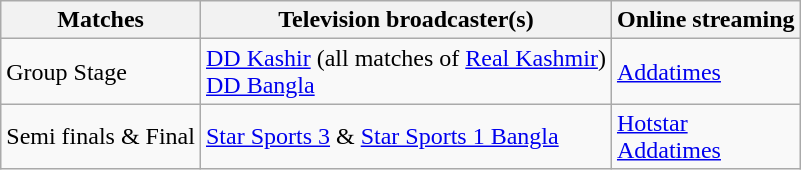<table class="wikitable">
<tr>
<th>Matches</th>
<th>Television broadcaster(s)</th>
<th>Online streaming</th>
</tr>
<tr>
<td>Group Stage</td>
<td><a href='#'>DD Kashir</a> (all matches of <a href='#'>Real Kashmir</a>)<br> <a href='#'>DD Bangla</a></td>
<td><a href='#'>Addatimes</a></td>
</tr>
<tr>
<td>Semi finals & Final</td>
<td><a href='#'>Star Sports 3</a> & <a href='#'>Star Sports 1 Bangla</a></td>
<td><a href='#'>Hotstar</a><br><a href='#'>Addatimes</a></td>
</tr>
</table>
